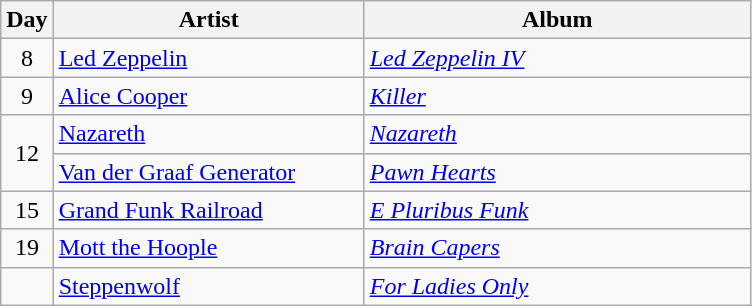<table class="wikitable" border="1">
<tr>
<th>Day</th>
<th width="200">Artist</th>
<th width="250">Album</th>
</tr>
<tr>
<td style="text-align:center;" rowspan="1">8</td>
<td><a href='#'>Led Zeppelin</a></td>
<td><em><a href='#'>Led Zeppelin IV</a></em></td>
</tr>
<tr>
<td style="text-align:center;" rowspan="1">9</td>
<td><a href='#'>Alice Cooper</a></td>
<td><em><a href='#'>Killer</a></em></td>
</tr>
<tr>
<td rowspan="2" style="text-align:center;">12</td>
<td><a href='#'>Nazareth</a></td>
<td><em><a href='#'>Nazareth</a></em></td>
</tr>
<tr>
<td><a href='#'>Van der Graaf Generator</a></td>
<td><em><a href='#'>Pawn Hearts</a></em></td>
</tr>
<tr>
<td style="text-align:center;" rowspan="1">15</td>
<td><a href='#'>Grand Funk Railroad</a></td>
<td><em><a href='#'>E Pluribus Funk</a></em></td>
</tr>
<tr>
<td style="text-align:center;" rowspan="1">19</td>
<td><a href='#'>Mott the Hoople</a></td>
<td><em><a href='#'>Brain Capers</a></em></td>
</tr>
<tr>
<td rowspan="1"></td>
<td><a href='#'>Steppenwolf</a></td>
<td><em><a href='#'>For Ladies Only</a></em></td>
</tr>
</table>
